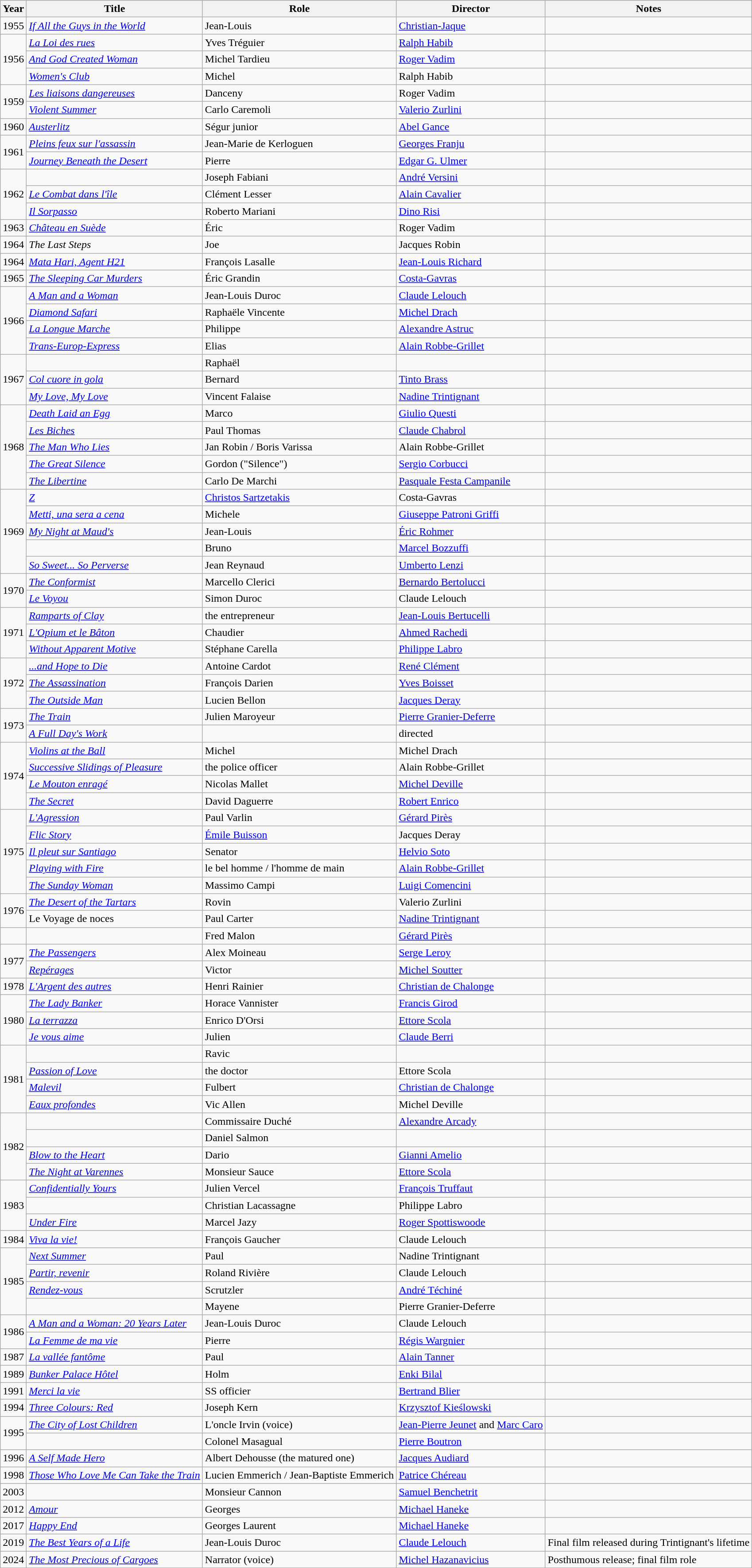<table class="wikitable sortable">
<tr>
<th>Year</th>
<th>Title</th>
<th>Role</th>
<th>Director</th>
<th class="unsortable">Notes</th>
</tr>
<tr>
<td>1955</td>
<td><em><a href='#'>If All the Guys in the World</a></em></td>
<td>Jean-Louis</td>
<td><a href='#'>Christian-Jaque</a></td>
<td></td>
</tr>
<tr>
<td rowspan=3>1956</td>
<td><em><a href='#'>La Loi des rues</a></em></td>
<td>Yves Tréguier</td>
<td><a href='#'>Ralph Habib</a></td>
<td></td>
</tr>
<tr>
<td><em><a href='#'>And God Created Woman</a></em></td>
<td>Michel Tardieu</td>
<td><a href='#'>Roger Vadim</a></td>
<td></td>
</tr>
<tr>
<td><em><a href='#'>Women's Club</a></em></td>
<td>Michel</td>
<td>Ralph Habib</td>
<td></td>
</tr>
<tr>
<td rowspan=2>1959</td>
<td><em><a href='#'>Les liaisons dangereuses</a></em></td>
<td>Danceny</td>
<td>Roger Vadim</td>
<td></td>
</tr>
<tr>
<td><em><a href='#'>Violent Summer</a></em></td>
<td>Carlo Caremoli</td>
<td><a href='#'>Valerio Zurlini</a></td>
<td></td>
</tr>
<tr>
<td>1960</td>
<td><em><a href='#'>Austerlitz</a></em></td>
<td>Ségur junior</td>
<td><a href='#'>Abel Gance</a></td>
<td></td>
</tr>
<tr>
<td rowspan=2>1961</td>
<td><em><a href='#'>Pleins feux sur l'assassin</a></em></td>
<td>Jean-Marie de Kerloguen</td>
<td><a href='#'>Georges Franju</a></td>
<td></td>
</tr>
<tr>
<td><em><a href='#'>Journey Beneath the Desert</a></em></td>
<td>Pierre</td>
<td><a href='#'>Edgar G. Ulmer</a></td>
<td></td>
</tr>
<tr>
<td rowspan=3>1962</td>
<td><em></em></td>
<td>Joseph Fabiani</td>
<td><a href='#'>André Versini</a></td>
<td></td>
</tr>
<tr>
<td><em><a href='#'>Le Combat dans l'île</a></em></td>
<td>Clément Lesser</td>
<td><a href='#'>Alain Cavalier</a></td>
<td></td>
</tr>
<tr>
<td><em><a href='#'>Il Sorpasso</a></em></td>
<td>Roberto Mariani</td>
<td><a href='#'>Dino Risi</a></td>
<td></td>
</tr>
<tr>
<td>1963</td>
<td><em><a href='#'>Château en Suède</a></em></td>
<td>Éric</td>
<td>Roger Vadim</td>
<td></td>
</tr>
<tr>
<td>1964</td>
<td><em>The Last Steps</em></td>
<td>Joe</td>
<td>Jacques Robin</td>
<td></td>
</tr>
<tr>
<td>1964</td>
<td><em><a href='#'>Mata Hari, Agent H21</a></em></td>
<td>François Lasalle</td>
<td><a href='#'>Jean-Louis Richard</a></td>
<td></td>
</tr>
<tr>
<td>1965</td>
<td><em><a href='#'>The Sleeping Car Murders</a></em></td>
<td>Éric Grandin</td>
<td><a href='#'>Costa-Gavras</a></td>
<td></td>
</tr>
<tr>
<td rowspan=4>1966</td>
<td><em><a href='#'>A Man and a Woman</a></em></td>
<td>Jean-Louis Duroc</td>
<td><a href='#'>Claude Lelouch</a></td>
<td></td>
</tr>
<tr>
<td><em><a href='#'>Diamond Safari</a></em></td>
<td>Raphaële Vincente</td>
<td><a href='#'>Michel Drach</a></td>
<td></td>
</tr>
<tr>
<td><em><a href='#'>La Longue Marche</a></em></td>
<td>Philippe</td>
<td><a href='#'>Alexandre Astruc</a></td>
<td></td>
</tr>
<tr>
<td><em><a href='#'>Trans-Europ-Express</a></em></td>
<td>Elias</td>
<td><a href='#'>Alain Robbe-Grillet</a></td>
<td></td>
</tr>
<tr>
<td rowspan=3>1967</td>
<td><em></em></td>
<td>Raphaël</td>
<td></td>
<td></td>
</tr>
<tr>
<td><em><a href='#'>Col cuore in gola</a></em></td>
<td>Bernard</td>
<td><a href='#'>Tinto Brass</a></td>
<td></td>
</tr>
<tr>
<td><em><a href='#'>My Love, My Love</a></em></td>
<td>Vincent Falaise</td>
<td><a href='#'>Nadine Trintignant</a></td>
<td></td>
</tr>
<tr>
<td rowspan=5>1968</td>
<td><em><a href='#'>Death Laid an Egg</a></em></td>
<td>Marco</td>
<td><a href='#'>Giulio Questi</a></td>
<td></td>
</tr>
<tr>
<td><em><a href='#'>Les Biches</a></em></td>
<td>Paul Thomas</td>
<td><a href='#'>Claude Chabrol</a></td>
<td></td>
</tr>
<tr>
<td><em><a href='#'>The Man Who Lies</a></em></td>
<td>Jan Robin / Boris Varissa</td>
<td>Alain Robbe-Grillet</td>
<td></td>
</tr>
<tr>
<td><em><a href='#'>The Great Silence</a></em></td>
<td>Gordon ("Silence")</td>
<td><a href='#'>Sergio Corbucci</a></td>
<td></td>
</tr>
<tr>
<td><em><a href='#'>The Libertine</a></em></td>
<td>Carlo De Marchi</td>
<td><a href='#'>Pasquale Festa Campanile</a></td>
<td></td>
</tr>
<tr>
<td rowspan=5>1969</td>
<td><em><a href='#'>Z</a></em></td>
<td><a href='#'>Christos Sartzetakis</a></td>
<td>Costa-Gavras</td>
<td></td>
</tr>
<tr>
<td><em><a href='#'>Metti, una sera a cena</a></em></td>
<td>Michele</td>
<td><a href='#'>Giuseppe Patroni Griffi</a></td>
<td></td>
</tr>
<tr>
<td><em><a href='#'>My Night at Maud's</a></em></td>
<td>Jean-Louis</td>
<td><a href='#'>Éric Rohmer</a></td>
<td></td>
</tr>
<tr>
<td><em></em></td>
<td>Bruno</td>
<td><a href='#'>Marcel Bozzuffi</a></td>
<td></td>
</tr>
<tr>
<td><em><a href='#'>So Sweet... So Perverse</a></em></td>
<td>Jean Reynaud</td>
<td><a href='#'>Umberto Lenzi</a></td>
<td></td>
</tr>
<tr>
<td rowspan=2>1970</td>
<td><em><a href='#'>The Conformist</a></em></td>
<td>Marcello Clerici</td>
<td><a href='#'>Bernardo Bertolucci</a></td>
<td></td>
</tr>
<tr>
<td><em><a href='#'>Le Voyou</a></em></td>
<td>Simon Duroc</td>
<td>Claude Lelouch</td>
<td></td>
</tr>
<tr>
<td rowspan=3>1971</td>
<td><em><a href='#'>Ramparts of Clay</a></em></td>
<td>the entrepreneur</td>
<td><a href='#'>Jean-Louis Bertucelli</a></td>
<td></td>
</tr>
<tr>
<td><em><a href='#'>L'Opium et le Bâton</a></em></td>
<td>Chaudier</td>
<td><a href='#'>Ahmed Rachedi</a></td>
<td></td>
</tr>
<tr>
<td><em><a href='#'>Without Apparent Motive</a></em></td>
<td>Stéphane Carella</td>
<td><a href='#'>Philippe Labro</a></td>
<td></td>
</tr>
<tr>
<td rowspan=3>1972</td>
<td><em><a href='#'>...and Hope to Die</a></em></td>
<td>Antoine Cardot</td>
<td><a href='#'>René Clément</a></td>
<td></td>
</tr>
<tr>
<td><em><a href='#'>The Assassination</a></em></td>
<td>François Darien</td>
<td><a href='#'>Yves Boisset</a></td>
<td></td>
</tr>
<tr>
<td><em><a href='#'>The Outside Man</a></em></td>
<td>Lucien Bellon</td>
<td><a href='#'>Jacques Deray</a></td>
<td></td>
</tr>
<tr>
<td rowspan=2>1973</td>
<td><em><a href='#'>The Train</a></em></td>
<td>Julien Maroyeur</td>
<td><a href='#'>Pierre Granier-Deferre</a></td>
<td></td>
</tr>
<tr>
<td><em><a href='#'>A Full Day's Work</a></em></td>
<td></td>
<td>directed</td>
<td></td>
</tr>
<tr>
<td rowspan=4>1974</td>
<td><em><a href='#'>Violins at the Ball</a></em></td>
<td>Michel</td>
<td>Michel Drach</td>
<td></td>
</tr>
<tr>
<td><em><a href='#'>Successive Slidings of Pleasure</a></em></td>
<td>the police officer</td>
<td>Alain Robbe-Grillet</td>
<td></td>
</tr>
<tr>
<td><em><a href='#'>Le Mouton enragé</a></em></td>
<td>Nicolas Mallet</td>
<td><a href='#'>Michel Deville</a></td>
<td></td>
</tr>
<tr>
<td><em><a href='#'>The Secret</a></em></td>
<td>David Daguerre</td>
<td><a href='#'>Robert Enrico</a></td>
<td></td>
</tr>
<tr>
<td rowspan=5>1975</td>
<td><em><a href='#'>L'Agression</a></em></td>
<td>Paul Varlin</td>
<td><a href='#'>Gérard Pirès</a></td>
<td></td>
</tr>
<tr>
<td><em><a href='#'>Flic Story</a></em></td>
<td><a href='#'>Émile Buisson</a></td>
<td>Jacques Deray</td>
<td></td>
</tr>
<tr>
<td><em><a href='#'>Il pleut sur Santiago</a></em></td>
<td>Senator</td>
<td><a href='#'>Helvio Soto</a></td>
<td></td>
</tr>
<tr>
<td><em><a href='#'>Playing with Fire</a></em></td>
<td>le bel homme / l'homme de main</td>
<td><a href='#'>Alain Robbe-Grillet</a></td>
<td></td>
</tr>
<tr>
<td><em><a href='#'>The Sunday Woman</a></em></td>
<td>Massimo Campi</td>
<td><a href='#'>Luigi Comencini</a></td>
<td></td>
</tr>
<tr>
<td rowspan=2>1976</td>
<td><em><a href='#'>The Desert of the Tartars</a></em></td>
<td>Rovin</td>
<td>Valerio Zurlini</td>
<td></td>
</tr>
<tr>
<td>Le Voyage de noces</td>
<td>Paul Carter</td>
<td><a href='#'>Nadine Trintignant</a></td>
<td></td>
</tr>
<tr>
<td></td>
<td><em></em></td>
<td>Fred Malon</td>
<td><a href='#'>Gérard Pirès</a></td>
<td></td>
</tr>
<tr>
<td rowspan=2>1977</td>
<td><em><a href='#'>The Passengers</a></em></td>
<td>Alex Moineau</td>
<td><a href='#'>Serge Leroy</a></td>
<td></td>
</tr>
<tr>
<td><em><a href='#'>Repérages</a></em></td>
<td>Victor</td>
<td><a href='#'>Michel Soutter</a></td>
<td></td>
</tr>
<tr>
<td>1978</td>
<td><em><a href='#'>L'Argent des autres</a></em></td>
<td>Henri Rainier</td>
<td><a href='#'>Christian de Chalonge</a></td>
<td></td>
</tr>
<tr>
<td rowspan=3>1980</td>
<td><em><a href='#'>The Lady Banker</a></em></td>
<td>Horace Vannister</td>
<td><a href='#'>Francis Girod</a></td>
<td></td>
</tr>
<tr>
<td><em><a href='#'>La terrazza</a></em></td>
<td>Enrico D'Orsi</td>
<td><a href='#'>Ettore Scola</a></td>
<td></td>
</tr>
<tr>
<td><em><a href='#'>Je vous aime</a></em></td>
<td>Julien</td>
<td><a href='#'>Claude Berri</a></td>
<td></td>
</tr>
<tr>
<td rowspan=4>1981</td>
<td><em></em></td>
<td>Ravic</td>
<td></td>
<td></td>
</tr>
<tr>
<td><em><a href='#'>Passion of Love</a></em></td>
<td>the doctor</td>
<td>Ettore Scola</td>
<td></td>
</tr>
<tr>
<td><em><a href='#'>Malevil</a></em></td>
<td>Fulbert</td>
<td><a href='#'>Christian de Chalonge</a></td>
<td></td>
</tr>
<tr>
<td><em><a href='#'>Eaux profondes</a></em></td>
<td>Vic Allen</td>
<td>Michel Deville</td>
<td></td>
</tr>
<tr>
<td rowspan=4>1982</td>
<td><em></em></td>
<td>Commissaire Duché</td>
<td><a href='#'>Alexandre Arcady</a></td>
<td></td>
</tr>
<tr>
<td><em></em></td>
<td>Daniel Salmon</td>
<td></td>
<td></td>
</tr>
<tr>
<td><em><a href='#'>Blow to the Heart</a></em></td>
<td>Dario</td>
<td><a href='#'>Gianni Amelio</a></td>
<td></td>
</tr>
<tr>
<td><em><a href='#'>The Night at Varennes</a></em></td>
<td>Monsieur Sauce</td>
<td><a href='#'>Ettore Scola</a></td>
<td></td>
</tr>
<tr>
<td rowspan=3>1983</td>
<td><em><a href='#'>Confidentially Yours</a></em></td>
<td>Julien Vercel</td>
<td><a href='#'>François Truffaut</a></td>
<td></td>
</tr>
<tr>
<td><em></em></td>
<td>Christian Lacassagne</td>
<td>Philippe Labro</td>
<td></td>
</tr>
<tr>
<td><em><a href='#'>Under Fire</a></em></td>
<td>Marcel Jazy</td>
<td><a href='#'>Roger Spottiswoode</a></td>
<td></td>
</tr>
<tr>
<td>1984</td>
<td><em><a href='#'>Viva la vie!</a></em></td>
<td>François Gaucher</td>
<td>Claude Lelouch</td>
<td></td>
</tr>
<tr>
<td rowspan=4>1985</td>
<td><em><a href='#'>Next Summer</a></em></td>
<td>Paul</td>
<td>Nadine Trintignant</td>
<td></td>
</tr>
<tr>
<td><em><a href='#'>Partir, revenir</a></em></td>
<td>Roland Rivière</td>
<td>Claude Lelouch</td>
<td></td>
</tr>
<tr>
<td><em><a href='#'>Rendez-vous</a></em></td>
<td>Scrutzler</td>
<td><a href='#'>André Téchiné</a></td>
<td></td>
</tr>
<tr>
<td><em></em></td>
<td>Mayene</td>
<td>Pierre Granier-Deferre</td>
<td></td>
</tr>
<tr>
<td rowspan=2>1986</td>
<td><em><a href='#'>A Man and a Woman: 20 Years Later</a></em></td>
<td>Jean-Louis Duroc</td>
<td>Claude Lelouch</td>
<td></td>
</tr>
<tr>
<td><em><a href='#'>La Femme de ma vie</a></em></td>
<td>Pierre</td>
<td><a href='#'>Régis Wargnier</a></td>
<td></td>
</tr>
<tr>
<td>1987</td>
<td><em><a href='#'>La vallée fantôme</a></em></td>
<td>Paul</td>
<td><a href='#'>Alain Tanner</a></td>
<td></td>
</tr>
<tr>
<td>1989</td>
<td><em><a href='#'>Bunker Palace Hôtel</a></em></td>
<td>Holm</td>
<td><a href='#'>Enki Bilal</a></td>
<td></td>
</tr>
<tr>
<td>1991</td>
<td><em><a href='#'>Merci la vie</a></em></td>
<td>SS officier</td>
<td><a href='#'>Bertrand Blier</a></td>
<td></td>
</tr>
<tr>
<td>1994</td>
<td><em><a href='#'>Three Colours: Red</a></em></td>
<td>Joseph Kern</td>
<td><a href='#'>Krzysztof Kieślowski</a></td>
<td></td>
</tr>
<tr>
<td rowspan=2>1995</td>
<td><em><a href='#'>The City of Lost Children</a></em></td>
<td>L'oncle Irvin (voice)</td>
<td><a href='#'>Jean-Pierre Jeunet</a> and <a href='#'>Marc Caro</a></td>
<td></td>
</tr>
<tr>
<td><em></em></td>
<td>Colonel Masagual</td>
<td><a href='#'>Pierre Boutron</a></td>
<td></td>
</tr>
<tr>
<td>1996</td>
<td><em><a href='#'>A Self Made Hero</a></em></td>
<td>Albert Dehousse (the matured one)</td>
<td><a href='#'>Jacques Audiard</a></td>
<td></td>
</tr>
<tr>
<td>1998</td>
<td><em><a href='#'>Those Who Love Me Can Take the Train</a></em></td>
<td>Lucien Emmerich / Jean-Baptiste Emmerich</td>
<td><a href='#'>Patrice Chéreau</a></td>
<td></td>
</tr>
<tr>
<td>2003</td>
<td><em></em></td>
<td>Monsieur Cannon</td>
<td><a href='#'>Samuel Benchetrit</a></td>
<td></td>
</tr>
<tr>
<td>2012</td>
<td><em><a href='#'>Amour</a></em></td>
<td>Georges</td>
<td><a href='#'>Michael Haneke</a></td>
<td></td>
</tr>
<tr>
<td>2017</td>
<td><em><a href='#'>Happy End</a></em></td>
<td>Georges Laurent</td>
<td><a href='#'>Michael Haneke</a></td>
<td></td>
</tr>
<tr>
<td>2019</td>
<td><em><a href='#'>The Best Years of a Life</a></em></td>
<td>Jean-Louis Duroc</td>
<td><a href='#'>Claude Lelouch</a></td>
<td>Final film released during Trintignant's lifetime</td>
</tr>
<tr>
<td>2024</td>
<td><em><a href='#'>The Most Precious of Cargoes</a></em></td>
<td>Narrator (voice)</td>
<td><a href='#'>Michel Hazanavicius</a></td>
<td>Posthumous release; final film role</td>
</tr>
</table>
